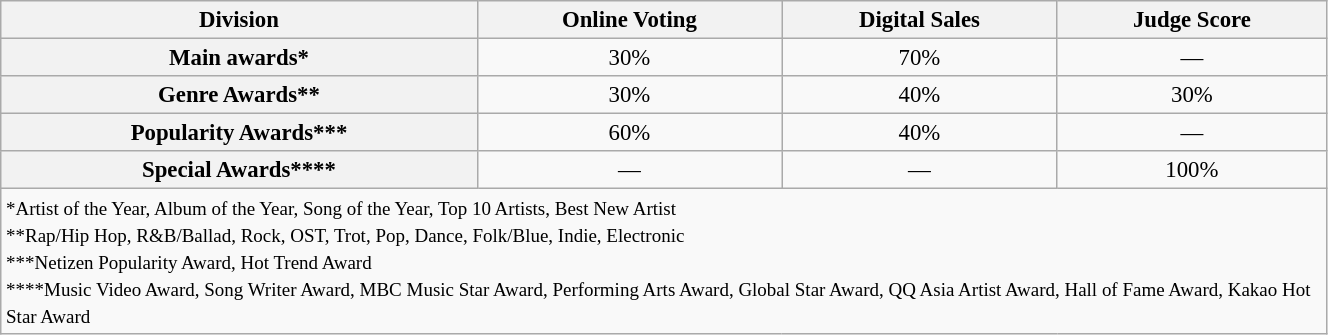<table class="wikitable" style="width:70%; text-align:center; font-size:95%">
<tr>
<th>Division</th>
<th>Online Voting</th>
<th>Digital Sales</th>
<th>Judge Score</th>
</tr>
<tr>
<th>Main awards*</th>
<td>30%</td>
<td>70%</td>
<td>—</td>
</tr>
<tr>
<th>Genre Awards**</th>
<td>30%</td>
<td>40%</td>
<td>30%</td>
</tr>
<tr>
<th>Popularity Awards***</th>
<td>60%</td>
<td>40%</td>
<td>—</td>
</tr>
<tr>
<th>Special Awards****</th>
<td>—</td>
<td>—</td>
<td>100%</td>
</tr>
<tr>
<td colspan="6" align="left"><small>*Artist of the Year, Album of the Year, Song of the Year, Top 10 Artists, Best New Artist<br>**Rap/Hip Hop, R&B/Ballad, Rock, OST, Trot, Pop, Dance, Folk/Blue, Indie, Electronic<br>***Netizen Popularity Award, Hot Trend Award<br>****Music Video Award, Song Writer Award, MBC Music Star Award, Performing Arts Award, Global Star Award, QQ Asia Artist Award, Hall of Fame Award, Kakao Hot Star Award</small></td>
</tr>
</table>
